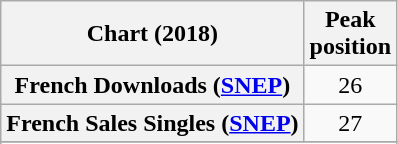<table class="wikitable plainrowheaders sortable" style="text-align:center">
<tr>
<th scope="col">Chart (2018)</th>
<th scope="col">Peak<br>position</th>
</tr>
<tr>
<th scope="row">French Downloads (<a href='#'>SNEP</a>)</th>
<td>26</td>
</tr>
<tr>
<th scope="row">French Sales Singles (<a href='#'>SNEP</a>)</th>
<td>27</td>
</tr>
<tr>
</tr>
<tr>
</tr>
<tr>
</tr>
</table>
